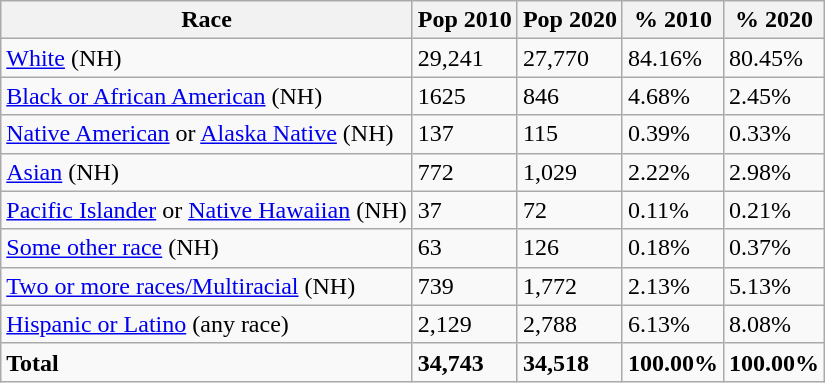<table class="wikitable">
<tr>
<th>Race</th>
<th>Pop 2010</th>
<th>Pop 2020</th>
<th>% 2010</th>
<th>% 2020</th>
</tr>
<tr>
<td><a href='#'>White</a> (NH)</td>
<td>29,241</td>
<td>27,770</td>
<td>84.16%</td>
<td>80.45%</td>
</tr>
<tr>
<td><a href='#'>Black or African American</a> (NH)</td>
<td>1625</td>
<td>846</td>
<td>4.68%</td>
<td>2.45%</td>
</tr>
<tr>
<td><a href='#'>Native American</a> or <a href='#'>Alaska Native</a> (NH)</td>
<td>137</td>
<td>115</td>
<td>0.39%</td>
<td>0.33%</td>
</tr>
<tr>
<td><a href='#'>Asian</a> (NH)</td>
<td>772</td>
<td>1,029</td>
<td>2.22%</td>
<td>2.98%</td>
</tr>
<tr>
<td><a href='#'>Pacific Islander</a> or <a href='#'>Native Hawaiian</a> (NH)</td>
<td>37</td>
<td>72</td>
<td>0.11%</td>
<td>0.21%</td>
</tr>
<tr>
<td><a href='#'>Some other race</a> (NH)</td>
<td>63</td>
<td>126</td>
<td>0.18%</td>
<td>0.37%</td>
</tr>
<tr>
<td><a href='#'>Two or more races/Multiracial</a> (NH)</td>
<td>739</td>
<td>1,772</td>
<td>2.13%</td>
<td>5.13%</td>
</tr>
<tr>
<td><a href='#'>Hispanic or Latino</a> (any race)</td>
<td>2,129</td>
<td>2,788</td>
<td>6.13%</td>
<td>8.08%</td>
</tr>
<tr>
<td><strong>Total</strong></td>
<td><strong>34,743</strong></td>
<td><strong>34,518</strong></td>
<td><strong>100.00%</strong></td>
<td><strong>100.00%</strong></td>
</tr>
</table>
